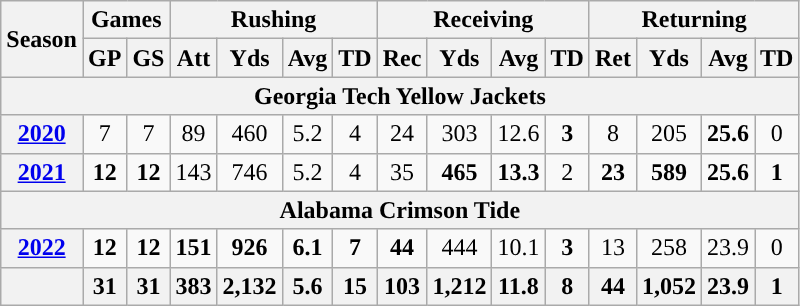<table class="wikitable" style="text-align:center;">
<tr>
<th rowspan="2">Season</th>
<th colspan="2">Games</th>
<th colspan="4">Rushing</th>
<th colspan="4">Receiving</th>
<th colspan="4">Returning</th>
</tr>
<tr>
<th>GP</th>
<th>GS</th>
<th>Att</th>
<th>Yds</th>
<th>Avg</th>
<th>TD</th>
<th>Rec</th>
<th>Yds</th>
<th>Avg</th>
<th>TD</th>
<th>Ret</th>
<th>Yds</th>
<th>Avg</th>
<th>TD</th>
</tr>
<tr>
<th colspan="16">Georgia Tech Yellow Jackets</th>
</tr>
<tr>
<th><a href='#'>2020</a></th>
<td>7</td>
<td>7</td>
<td>89</td>
<td>460</td>
<td>5.2</td>
<td>4</td>
<td>24</td>
<td>303</td>
<td>12.6</td>
<td><strong>3</strong></td>
<td>8</td>
<td>205</td>
<td><strong>25.6</strong></td>
<td>0</td>
</tr>
<tr>
<th><a href='#'>2021</a></th>
<td><strong>12</strong></td>
<td><strong>12</strong></td>
<td>143</td>
<td>746</td>
<td>5.2</td>
<td>4</td>
<td>35</td>
<td><strong>465</strong></td>
<td><strong>13.3</strong></td>
<td>2</td>
<td><strong>23</strong></td>
<td><strong>589</strong></td>
<td><strong>25.6</strong></td>
<td><strong>1</strong></td>
</tr>
<tr>
<th colspan="16">Alabama Crimson Tide</th>
</tr>
<tr>
<th><a href='#'>2022</a></th>
<td><strong>12</strong></td>
<td><strong>12</strong></td>
<td><strong>151</strong></td>
<td><strong>926</strong></td>
<td><strong>6.1</strong></td>
<td><strong>7</strong></td>
<td><strong>44</strong></td>
<td>444</td>
<td>10.1</td>
<td><strong>3</strong></td>
<td>13</td>
<td>258</td>
<td>23.9</td>
<td>0</td>
</tr>
<tr>
<th></th>
<th>31</th>
<th>31</th>
<th>383</th>
<th>2,132</th>
<th>5.6</th>
<th>15</th>
<th>103</th>
<th>1,212</th>
<th>11.8</th>
<th>8</th>
<th>44</th>
<th>1,052</th>
<th>23.9</th>
<th>1</th>
</tr>
</table>
